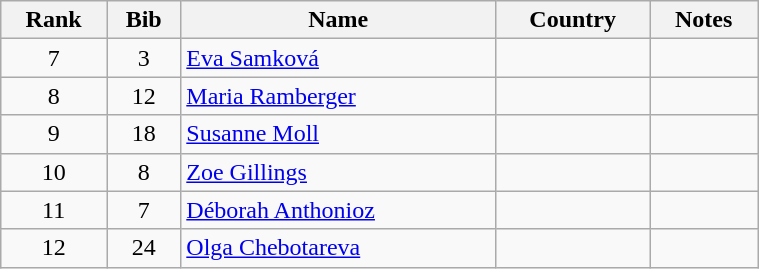<table class="wikitable" style="text-align:center;" width=40%>
<tr>
<th>Rank</th>
<th>Bib</th>
<th>Name</th>
<th>Country</th>
<th>Notes</th>
</tr>
<tr>
<td>7</td>
<td>3</td>
<td align=left><a href='#'>Eva Samková</a></td>
<td align=left></td>
<td></td>
</tr>
<tr>
<td>8</td>
<td>12</td>
<td align=left><a href='#'>Maria Ramberger</a></td>
<td align=left></td>
<td></td>
</tr>
<tr>
<td>9</td>
<td>18</td>
<td align=left><a href='#'>Susanne Moll</a></td>
<td align=left></td>
<td></td>
</tr>
<tr>
<td>10</td>
<td>8</td>
<td align=left><a href='#'>Zoe Gillings</a></td>
<td align=left></td>
<td></td>
</tr>
<tr>
<td>11</td>
<td>7</td>
<td align=left><a href='#'>Déborah Anthonioz</a></td>
<td align=left></td>
<td></td>
</tr>
<tr>
<td>12</td>
<td>24</td>
<td align=left><a href='#'>Olga Chebotareva</a></td>
<td align=left></td>
<td></td>
</tr>
</table>
